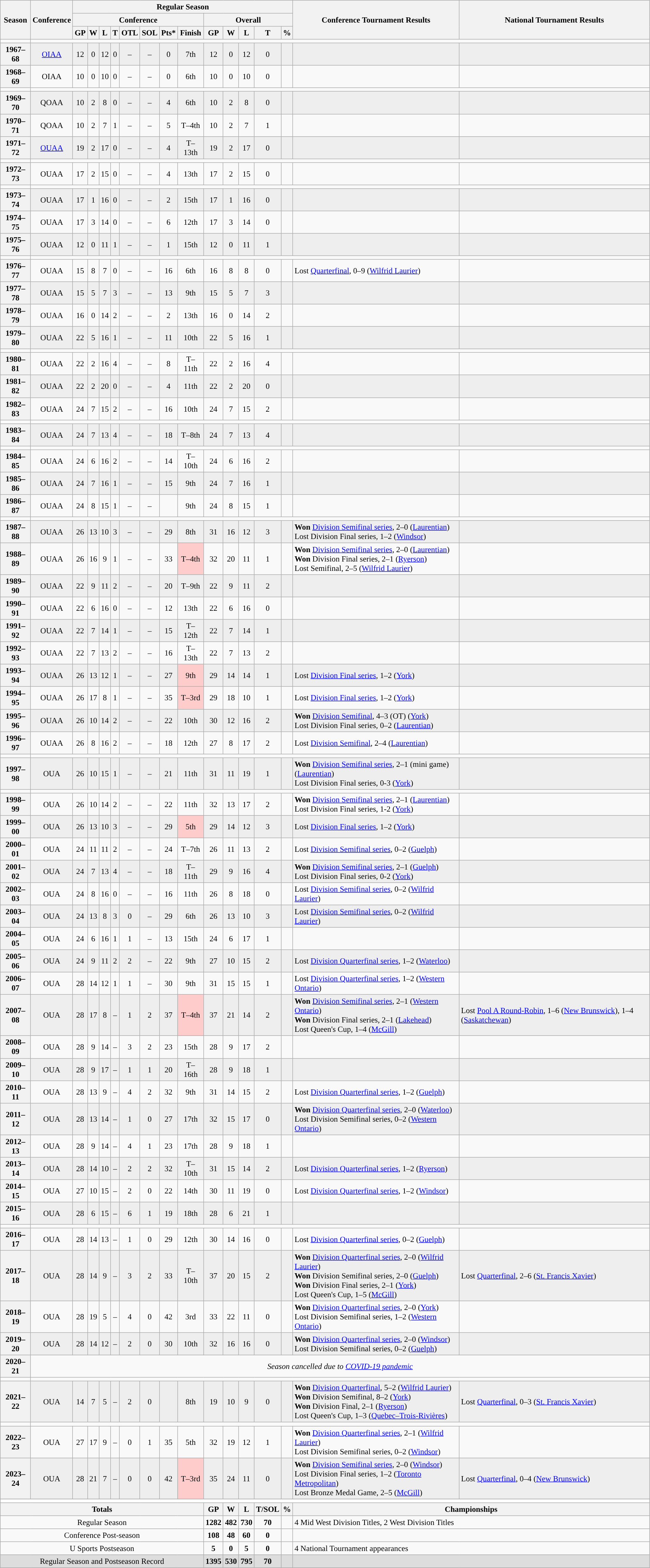<table class="wikitable" style="text-align: center; font-size: 95%">
<tr>
<th rowspan="3">Season</th>
<th rowspan="3">Conference</th>
<th colspan="13">Regular Season</th>
<th rowspan="3">Conference Tournament Results</th>
<th rowspan="3">National Tournament Results</th>
</tr>
<tr>
<th colspan="8">Conference</th>
<th colspan="5">Overall</th>
</tr>
<tr>
<th>GP</th>
<th>W</th>
<th>L</th>
<th>T</th>
<th>OTL</th>
<th>SOL</th>
<th>Pts*</th>
<th>Finish</th>
<th>GP</th>
<th>W</th>
<th>L</th>
<th>T</th>
<th>%</th>
</tr>
<tr>
<td><strong><a href='#'></a> </strong></td>
</tr>
<tr bgcolor=eeeeee>
<th>1967–68</th>
<td><a href='#'>OIAA</a></td>
<td>12</td>
<td>0</td>
<td>12</td>
<td>0</td>
<td>–</td>
<td>–</td>
<td>0</td>
<td>7th</td>
<td>12</td>
<td>0</td>
<td>12</td>
<td>0</td>
<td></td>
<td align="left"></td>
<td align="left"></td>
</tr>
<tr>
<th>1968–69</th>
<td>OIAA</td>
<td>10</td>
<td>0</td>
<td>10</td>
<td>0</td>
<td>–</td>
<td>–</td>
<td>0</td>
<td>6th</td>
<td>10</td>
<td>0</td>
<td>10</td>
<td>0</td>
<td></td>
<td align="left"></td>
<td align="left"></td>
</tr>
<tr>
<td><strong><a href='#'></a> </strong></td>
</tr>
<tr bgcolor=eeeeee>
<th>1969–70</th>
<td>QOAA</td>
<td>10</td>
<td>2</td>
<td>8</td>
<td>0</td>
<td>–</td>
<td>–</td>
<td>4</td>
<td>6th</td>
<td>10</td>
<td>2</td>
<td>8</td>
<td>0</td>
<td></td>
<td align="left"></td>
<td align="left"></td>
</tr>
<tr>
<th>1970–71</th>
<td>QOAA</td>
<td>10</td>
<td>2</td>
<td>7</td>
<td>1</td>
<td>–</td>
<td>–</td>
<td>5</td>
<td>T–4th</td>
<td>10</td>
<td>2</td>
<td>7</td>
<td>1</td>
<td></td>
<td align="left"></td>
<td align="left"></td>
</tr>
<tr bgcolor=eeeeee>
<th>1971–72</th>
<td><a href='#'>OUAA</a></td>
<td>19</td>
<td>2</td>
<td>17</td>
<td>0</td>
<td>–</td>
<td>–</td>
<td>4</td>
<td>T–13th</td>
<td>19</td>
<td>2</td>
<td>17</td>
<td>0</td>
<td></td>
<td align="left"></td>
<td align="left"></td>
</tr>
<tr>
<td><strong><a href='#'></a> </strong></td>
</tr>
<tr>
<th>1972–73</th>
<td>OUAA</td>
<td>17</td>
<td>2</td>
<td>15</td>
<td>0</td>
<td>–</td>
<td>–</td>
<td>4</td>
<td>13th</td>
<td>17</td>
<td>2</td>
<td>15</td>
<td>0</td>
<td></td>
<td align="left"></td>
<td align="left"></td>
</tr>
<tr>
<td><strong><a href='#'></a> </strong></td>
</tr>
<tr bgcolor=eeeeee>
<th>1973–74</th>
<td>OUAA</td>
<td>17</td>
<td>1</td>
<td>16</td>
<td>0</td>
<td>–</td>
<td>–</td>
<td>2</td>
<td>15th</td>
<td>17</td>
<td>1</td>
<td>16</td>
<td>0</td>
<td></td>
<td align="left"></td>
<td align="left"></td>
</tr>
<tr>
<th>1974–75</th>
<td>OUAA</td>
<td>17</td>
<td>3</td>
<td>14</td>
<td>0</td>
<td>–</td>
<td>–</td>
<td>6</td>
<td>12th</td>
<td>17</td>
<td>3</td>
<td>14</td>
<td>0</td>
<td></td>
<td align="left"></td>
<td align="left"></td>
</tr>
<tr bgcolor=eeeeee>
<th>1975–76</th>
<td>OUAA</td>
<td>12</td>
<td>0</td>
<td>11</td>
<td>1</td>
<td>–</td>
<td>–</td>
<td>1</td>
<td>15th</td>
<td>12</td>
<td>0</td>
<td>11</td>
<td>1</td>
<td></td>
<td align="left"></td>
<td align="left"></td>
</tr>
<tr>
<td><strong><a href='#'></a> </strong></td>
</tr>
<tr>
<th>1976–77</th>
<td>OUAA</td>
<td>15</td>
<td>8</td>
<td>7</td>
<td>0</td>
<td>–</td>
<td>–</td>
<td>16</td>
<td>6th</td>
<td>16</td>
<td>8</td>
<td>8</td>
<td>0</td>
<td></td>
<td align="left">Lost <a href='#'>Quarterfinal</a>, 0–9 (<a href='#'>Wilfrid Laurier</a>)</td>
<td align="left"></td>
</tr>
<tr bgcolor=eeeeee>
<th>1977–78</th>
<td>OUAA</td>
<td>15</td>
<td>5</td>
<td>7</td>
<td>3</td>
<td>–</td>
<td>–</td>
<td>13</td>
<td>9th</td>
<td>15</td>
<td>5</td>
<td>7</td>
<td>3</td>
<td></td>
<td align="left"></td>
<td align="left"></td>
</tr>
<tr>
<th>1978–79</th>
<td>OUAA</td>
<td>16</td>
<td>0</td>
<td>14</td>
<td>2</td>
<td>–</td>
<td>–</td>
<td>2</td>
<td>13th</td>
<td>16</td>
<td>0</td>
<td>14</td>
<td>2</td>
<td></td>
<td align="left"></td>
<td align="left"></td>
</tr>
<tr bgcolor=eeeeee>
<th>1979–80</th>
<td>OUAA</td>
<td>22</td>
<td>5</td>
<td>16</td>
<td>1</td>
<td>–</td>
<td>–</td>
<td>11</td>
<td>10th</td>
<td>22</td>
<td>5</td>
<td>16</td>
<td>1</td>
<td></td>
<td align="left"></td>
<td align="left"></td>
</tr>
<tr>
<td><strong><a href='#'></a> </strong></td>
</tr>
<tr>
<th>1980–81</th>
<td>OUAA</td>
<td>22</td>
<td>2</td>
<td>16</td>
<td>4</td>
<td>–</td>
<td>–</td>
<td>8</td>
<td>T–11th</td>
<td>22</td>
<td>2</td>
<td>16</td>
<td>4</td>
<td></td>
<td align="left"></td>
<td align="left"></td>
</tr>
<tr bgcolor=eeeeee>
<th>1981–82</th>
<td>OUAA</td>
<td>22</td>
<td>2</td>
<td>20</td>
<td>0</td>
<td>–</td>
<td>–</td>
<td>4</td>
<td>11th</td>
<td>22</td>
<td>2</td>
<td>20</td>
<td>0</td>
<td></td>
<td align="left"></td>
<td align="left"></td>
</tr>
<tr>
<th>1982–83</th>
<td>OUAA</td>
<td>24</td>
<td>7</td>
<td>15</td>
<td>2</td>
<td>–</td>
<td>–</td>
<td>16</td>
<td>10th</td>
<td>24</td>
<td>7</td>
<td>15</td>
<td>2</td>
<td></td>
<td align="left"></td>
<td align="left"></td>
</tr>
<tr>
<td><strong><a href='#'></a> </strong></td>
</tr>
<tr bgcolor=eeeeee>
<th>1983–84</th>
<td>OUAA</td>
<td>24</td>
<td>7</td>
<td>13</td>
<td>4</td>
<td>–</td>
<td>–</td>
<td>18</td>
<td>T–8th</td>
<td>24</td>
<td>7</td>
<td>13</td>
<td>4</td>
<td></td>
<td align="left"></td>
<td align="left"></td>
</tr>
<tr>
<td><strong><a href='#'></a> </strong></td>
</tr>
<tr>
<th>1984–85</th>
<td>OUAA</td>
<td>24</td>
<td>6</td>
<td>16</td>
<td>2</td>
<td>–</td>
<td>–</td>
<td>14</td>
<td>T–10th</td>
<td>24</td>
<td>6</td>
<td>16</td>
<td>2</td>
<td></td>
<td align="left"></td>
<td align="left"></td>
</tr>
<tr bgcolor=eeeeee>
<th>1985–86</th>
<td>OUAA</td>
<td>24</td>
<td>7</td>
<td>16</td>
<td>1</td>
<td>–</td>
<td>–</td>
<td>15</td>
<td>9th</td>
<td>24</td>
<td>7</td>
<td>16</td>
<td>1</td>
<td></td>
<td align="left"></td>
<td align="left"></td>
</tr>
<tr>
<th>1986–87</th>
<td>OUAA</td>
<td>24</td>
<td>8</td>
<td>15</td>
<td>1</td>
<td>–</td>
<td>–</td>
<td></td>
<td>9th</td>
<td>24</td>
<td>8</td>
<td>15</td>
<td>1</td>
<td></td>
<td align="left"></td>
<td align="left"></td>
</tr>
<tr>
<td><strong><a href='#'></a> </strong></td>
</tr>
<tr bgcolor=eeeeee>
<th>1987–88</th>
<td>OUAA</td>
<td>26</td>
<td>13</td>
<td>10</td>
<td>3</td>
<td>–</td>
<td>–</td>
<td>29</td>
<td>8th</td>
<td>31</td>
<td>16</td>
<td>12</td>
<td>3</td>
<td></td>
<td align="left"><strong>Won</strong> <a href='#'>Division Semifinal series</a>, 2–0 (<a href='#'>Laurentian</a>)<br>Lost Division Final series, 1–2 (<a href='#'>Windsor</a>)</td>
<td align="left"></td>
</tr>
<tr>
<th>1988–89</th>
<td>OUAA</td>
<td>26</td>
<td>16</td>
<td>9</td>
<td>1</td>
<td>–</td>
<td>–</td>
<td>33</td>
<td style="background: #FFCCCC;">T–4th</td>
<td>32</td>
<td>20</td>
<td>11</td>
<td>1</td>
<td></td>
<td align="left"><strong>Won</strong> <a href='#'>Division Semifinal series</a>, 2–0 (<a href='#'>Laurentian</a>)<br><strong>Won</strong> Division Final series, 2–1 (<a href='#'>Ryerson</a>)<br>Lost Semifinal, 2–5 (<a href='#'>Wilfrid Laurier</a>)</td>
<td align="left"></td>
</tr>
<tr bgcolor=eeeeee>
<th>1989–90</th>
<td>OUAA</td>
<td>22</td>
<td>9</td>
<td>11</td>
<td>2</td>
<td>–</td>
<td>–</td>
<td>20</td>
<td>T–9th</td>
<td>22</td>
<td>9</td>
<td>11</td>
<td>2</td>
<td></td>
<td align="left"></td>
<td align="left"></td>
</tr>
<tr>
<th>1990–91</th>
<td>OUAA</td>
<td>22</td>
<td>6</td>
<td>16</td>
<td>0</td>
<td>–</td>
<td>–</td>
<td>12</td>
<td>13th</td>
<td>22</td>
<td>6</td>
<td>16</td>
<td>0</td>
<td></td>
<td align="left"></td>
<td align="left"></td>
</tr>
<tr bgcolor=eeeeee>
<th>1991–92</th>
<td>OUAA</td>
<td>22</td>
<td>7</td>
<td>14</td>
<td>1</td>
<td>–</td>
<td>–</td>
<td>15</td>
<td>T–12th</td>
<td>22</td>
<td>7</td>
<td>14</td>
<td>1</td>
<td></td>
<td align="left"></td>
<td align="left"></td>
</tr>
<tr>
<th>1992–93</th>
<td>OUAA</td>
<td>22</td>
<td>7</td>
<td>13</td>
<td>2</td>
<td>–</td>
<td>–</td>
<td>16</td>
<td>T–13th</td>
<td>22</td>
<td>7</td>
<td>13</td>
<td>2</td>
<td></td>
<td align="left"></td>
<td align="left"></td>
</tr>
<tr bgcolor=eeeeee>
<th>1993–94</th>
<td>OUAA</td>
<td>26</td>
<td>13</td>
<td>12</td>
<td>1</td>
<td>–</td>
<td>–</td>
<td>27</td>
<td style="background: #FFCCCC;">9th</td>
<td>29</td>
<td>14</td>
<td>14</td>
<td>1</td>
<td></td>
<td align="left">Lost <a href='#'>Division Final series</a>, 1–2 (<a href='#'>York</a>)</td>
<td align="left"></td>
</tr>
<tr>
<th>1994–95</th>
<td>OUAA</td>
<td>26</td>
<td>17</td>
<td>8</td>
<td>1</td>
<td>–</td>
<td>–</td>
<td>35</td>
<td style="background: #FFCCCC;">T–3rd</td>
<td>29</td>
<td>18</td>
<td>10</td>
<td>1</td>
<td></td>
<td align="left">Lost <a href='#'>Division Final series</a>, 1–2 (<a href='#'>York</a>)</td>
<td align="left"></td>
</tr>
<tr bgcolor=eeeeee>
<th>1995–96</th>
<td>OUAA</td>
<td>26</td>
<td>10</td>
<td>14</td>
<td>2</td>
<td>–</td>
<td>–</td>
<td>22</td>
<td>10th</td>
<td>30</td>
<td>12</td>
<td>16</td>
<td>2</td>
<td></td>
<td align="left"><strong>Won</strong> <a href='#'>Division Semifinal</a>, 4–3 (OT) (<a href='#'>York</a>)<br>Lost Division Final series, 0–2 (<a href='#'>Laurentian</a>)</td>
<td align="left"></td>
</tr>
<tr>
<th>1996–97</th>
<td>OUAA</td>
<td>26</td>
<td>8</td>
<td>16</td>
<td>2</td>
<td>–</td>
<td>–</td>
<td>18</td>
<td>12th</td>
<td>27</td>
<td>8</td>
<td>17</td>
<td>2</td>
<td></td>
<td align="left">Lost <a href='#'>Division Semifinal</a>, 2–4 (<a href='#'>Laurentian</a>)</td>
<td align="left"></td>
</tr>
<tr>
<td><strong><a href='#'></a> </strong></td>
</tr>
<tr bgcolor=eeeeee>
<th>1997–98</th>
<td>OUA</td>
<td>26</td>
<td>10</td>
<td>15</td>
<td>1</td>
<td>–</td>
<td>–</td>
<td>21</td>
<td>11th</td>
<td>31</td>
<td>11</td>
<td>19</td>
<td>1</td>
<td></td>
<td align="left"><strong>Won</strong> <a href='#'>Division Semifinal series</a>, 2–1 (mini game) (<a href='#'>Laurentian</a>)<br>Lost Division Final series, 0-3 (<a href='#'>York</a>)</td>
<td align="left"></td>
</tr>
<tr>
<td><strong><a href='#'></a> </strong></td>
</tr>
<tr>
<th>1998–99</th>
<td>OUA</td>
<td>26</td>
<td>10</td>
<td>14</td>
<td>2</td>
<td>–</td>
<td>–</td>
<td>22</td>
<td>11th</td>
<td>32</td>
<td>13</td>
<td>17</td>
<td>2</td>
<td></td>
<td align="left"><strong>Won</strong> <a href='#'>Division Semifinal series</a>, 2–1 (<a href='#'>Laurentian</a>)<br>Lost Division Final series, 1-2 (<a href='#'>York</a>)</td>
<td align="left"></td>
</tr>
<tr bgcolor=eeeeee>
<th>1999–00</th>
<td>OUA</td>
<td>26</td>
<td>13</td>
<td>10</td>
<td>3</td>
<td>–</td>
<td>–</td>
<td>29</td>
<td style="background: #FFCCCC;">5th</td>
<td>29</td>
<td>14</td>
<td>12</td>
<td>3</td>
<td></td>
<td align="left">Lost <a href='#'>Division Final series</a>, 1–2 (<a href='#'>York</a>)</td>
<td align="left"></td>
</tr>
<tr>
<th>2000–01</th>
<td>OUA</td>
<td>24</td>
<td>11</td>
<td>11</td>
<td>2</td>
<td>–</td>
<td>–</td>
<td>24</td>
<td>T–7th</td>
<td>26</td>
<td>11</td>
<td>13</td>
<td>2</td>
<td></td>
<td align="left">Lost <a href='#'>Division Semifinal series</a>, 0–2 (<a href='#'>Guelph</a>)</td>
<td align="left"></td>
</tr>
<tr bgcolor=eeeeee>
<th>2001–02</th>
<td>OUA</td>
<td>24</td>
<td>7</td>
<td>13</td>
<td>4</td>
<td>–</td>
<td>–</td>
<td>18</td>
<td>T–11th</td>
<td>29</td>
<td>9</td>
<td>16</td>
<td>4</td>
<td></td>
<td align="left"><strong>Won</strong> <a href='#'>Division Semifinal series</a>, 2–1 (<a href='#'>Guelph</a>)<br>Lost Division Final series, 0-2 (<a href='#'>York</a>)</td>
<td align="left"></td>
</tr>
<tr>
<th>2002–03</th>
<td>OUA</td>
<td>24</td>
<td>8</td>
<td>16</td>
<td>0</td>
<td>–</td>
<td>–</td>
<td>16</td>
<td>11th</td>
<td>26</td>
<td>8</td>
<td>18</td>
<td>0</td>
<td></td>
<td align="left">Lost <a href='#'>Division Semifinal series</a>, 0–2 (<a href='#'>Wilfrid Laurier</a>)</td>
<td align="left"></td>
</tr>
<tr bgcolor=eeeeee>
<th>2003–04</th>
<td>OUA</td>
<td>24</td>
<td>13</td>
<td>8</td>
<td>3</td>
<td>0</td>
<td>–</td>
<td>29</td>
<td>6th</td>
<td>26</td>
<td>13</td>
<td>10</td>
<td>3</td>
<td></td>
<td align="left">Lost <a href='#'>Division Semifinal series</a>, 0–2 (<a href='#'>Wilfrid Laurier</a>)</td>
<td align="left"></td>
</tr>
<tr>
<th>2004–05</th>
<td>OUA</td>
<td>24</td>
<td>6</td>
<td>16</td>
<td>1</td>
<td>1</td>
<td>–</td>
<td>13</td>
<td>15th</td>
<td>24</td>
<td>6</td>
<td>17</td>
<td>1</td>
<td></td>
<td align="left"></td>
<td align="left"></td>
</tr>
<tr bgcolor=eeeeee>
<th>2005–06</th>
<td>OUA</td>
<td>24</td>
<td>9</td>
<td>11</td>
<td>2</td>
<td>2</td>
<td>–</td>
<td>22</td>
<td>9th</td>
<td>27</td>
<td>10</td>
<td>15</td>
<td>2</td>
<td></td>
<td align="left">Lost <a href='#'>Division Quarterfinal series</a>, 1–2 (<a href='#'>Waterloo</a>)</td>
<td align="left"></td>
</tr>
<tr>
<th>2006–07</th>
<td>OUA</td>
<td>28</td>
<td>14</td>
<td>12</td>
<td>1</td>
<td>1</td>
<td>–</td>
<td>30</td>
<td>9th</td>
<td>31</td>
<td>15</td>
<td>15</td>
<td>1</td>
<td></td>
<td align="left">Lost <a href='#'>Division Quarterfinal series</a>, 1–2 (<a href='#'>Western Ontario</a>)</td>
<td align="left"></td>
</tr>
<tr bgcolor=eeeeee>
<th>2007–08</th>
<td>OUA</td>
<td>28</td>
<td>17</td>
<td>8</td>
<td>–</td>
<td>1</td>
<td>2</td>
<td>37</td>
<td style="background: #FFCCCC;">T–4th</td>
<td>37</td>
<td>21</td>
<td>14</td>
<td>2</td>
<td></td>
<td align="left"><strong>Won</strong> <a href='#'>Division Semifinal series</a>, 2–1 (<a href='#'>Western Ontario</a>)<br><strong>Won</strong> Division Final series, 2–1 (<a href='#'>Lakehead</a>)<br>Lost Queen's Cup, 1–4 (<a href='#'>McGill</a>)</td>
<td align="left">Lost <a href='#'>Pool A Round-Robin</a>, 1–6 (<a href='#'>New Brunswick</a>), 1–4 (<a href='#'>Saskatchewan</a>)</td>
</tr>
<tr>
<th>2008–09</th>
<td>OUA</td>
<td>28</td>
<td>9</td>
<td>14</td>
<td>–</td>
<td>3</td>
<td>2</td>
<td>23</td>
<td>15th</td>
<td>28</td>
<td>9</td>
<td>17</td>
<td>2</td>
<td></td>
<td align="left"></td>
<td align="left"></td>
</tr>
<tr bgcolor=eeeeee>
<th>2009–10</th>
<td>OUA</td>
<td>28</td>
<td>9</td>
<td>17</td>
<td>–</td>
<td>1</td>
<td>1</td>
<td>20</td>
<td>T–16th</td>
<td>28</td>
<td>9</td>
<td>18</td>
<td>1</td>
<td></td>
<td align="left"></td>
<td align="left"></td>
</tr>
<tr>
<th>2010–11</th>
<td>OUA</td>
<td>28</td>
<td>13</td>
<td>9</td>
<td>–</td>
<td>4</td>
<td>2</td>
<td>32</td>
<td>9th</td>
<td>31</td>
<td>14</td>
<td>15</td>
<td>2</td>
<td></td>
<td align="left">Lost <a href='#'>Division Quarterfinal series</a>, 1–2 (<a href='#'>Guelph</a>)</td>
<td align="left"></td>
</tr>
<tr bgcolor=eeeeee>
<th>2011–12</th>
<td>OUA</td>
<td>28</td>
<td>13</td>
<td>14</td>
<td>–</td>
<td>1</td>
<td>0</td>
<td>27</td>
<td>17th</td>
<td>32</td>
<td>15</td>
<td>17</td>
<td>0</td>
<td></td>
<td align="left"><strong>Won</strong> <a href='#'>Division Quarterfinal series</a>, 2–0 (<a href='#'>Waterloo</a>)<br>Lost Division Semifinal series, 0–2 (<a href='#'>Western Ontario</a>)</td>
<td align="left"></td>
</tr>
<tr>
<th>2012–13</th>
<td>OUA</td>
<td>28</td>
<td>9</td>
<td>14</td>
<td>–</td>
<td>4</td>
<td>1</td>
<td>23</td>
<td>17th</td>
<td>28</td>
<td>9</td>
<td>18</td>
<td>1</td>
<td></td>
<td align="left"></td>
<td align="left"></td>
</tr>
<tr bgcolor=eeeeee>
<th>2013–14</th>
<td>OUA</td>
<td>28</td>
<td>14</td>
<td>10</td>
<td>–</td>
<td>2</td>
<td>2</td>
<td>32</td>
<td>T–10th</td>
<td>31</td>
<td>15</td>
<td>14</td>
<td>2</td>
<td></td>
<td align="left">Lost <a href='#'>Division Quarterfinal series</a>, 1–2 (<a href='#'>Ryerson</a>)</td>
<td align="left"></td>
</tr>
<tr>
<th>2014–15</th>
<td>OUA</td>
<td>27</td>
<td>10</td>
<td>15</td>
<td>–</td>
<td>2</td>
<td>0</td>
<td>22</td>
<td>14th</td>
<td>30</td>
<td>11</td>
<td>19</td>
<td>0</td>
<td></td>
<td align="left">Lost <a href='#'>Division Quarterfinal series</a>, 1–2 (<a href='#'>Windsor</a>)</td>
<td align="left"></td>
</tr>
<tr bgcolor=eeeeee>
<th>2015–16</th>
<td>OUA</td>
<td>28</td>
<td>6</td>
<td>15</td>
<td>–</td>
<td>6</td>
<td>1</td>
<td>19</td>
<td>18th</td>
<td>28</td>
<td>6</td>
<td>21</td>
<td>1</td>
<td></td>
<td align="left"></td>
<td align="left"></td>
</tr>
<tr>
<td><strong><a href='#'></a> </strong></td>
</tr>
<tr>
<th>2016–17</th>
<td>OUA</td>
<td>28</td>
<td>14</td>
<td>13</td>
<td>–</td>
<td>1</td>
<td>0</td>
<td>29</td>
<td>12th</td>
<td>30</td>
<td>14</td>
<td>16</td>
<td>0</td>
<td></td>
<td align="left">Lost <a href='#'>Division Quarterfinal series</a>, 0–2 (<a href='#'>Guelph</a>)</td>
<td align="left"></td>
</tr>
<tr bgcolor=eeeeee>
<th>2017–18</th>
<td>OUA</td>
<td>28</td>
<td>14</td>
<td>9</td>
<td>–</td>
<td>3</td>
<td>2</td>
<td>33</td>
<td>T–10th</td>
<td>37</td>
<td>20</td>
<td>15</td>
<td>2</td>
<td></td>
<td align="left"><strong>Won</strong> <a href='#'>Division Quarterfinal series</a>, 2–0 (<a href='#'>Wilfrid Laurier</a>)<br><strong>Won</strong> Division Semifinal series, 2–0 (<a href='#'>Guelph</a>)<br><strong>Won</strong> Division Final series, 2–1 (<a href='#'>York</a>)<br>Lost Queen's Cup, 1–5 (<a href='#'>McGill</a>)</td>
<td align="left">Lost <a href='#'>Quarterfinal</a>, 2–6 (<a href='#'>St. Francis Xavier</a>)</td>
</tr>
<tr>
<th>2018–19</th>
<td>OUA</td>
<td>28</td>
<td>19</td>
<td>5</td>
<td>–</td>
<td>4</td>
<td>0</td>
<td>42</td>
<td>3rd</td>
<td>33</td>
<td>22</td>
<td>11</td>
<td>0</td>
<td></td>
<td align="left"><strong>Won</strong> <a href='#'>Division Quarterfinal series</a>, 2–0 (<a href='#'>York</a>)<br>Lost Division Semifinal series, 1–2 (<a href='#'>Western Ontario</a>)</td>
<td align="left"></td>
</tr>
<tr bgcolor=eeeeee>
<th>2019–20</th>
<td>OUA</td>
<td>28</td>
<td>14</td>
<td>12</td>
<td>–</td>
<td>2</td>
<td>0</td>
<td>30</td>
<td>10th</td>
<td>32</td>
<td>16</td>
<td>16</td>
<td>0</td>
<td></td>
<td align="left"><strong>Won</strong> <a href='#'>Division Quarterfinal series</a>, 2–0 (<a href='#'>Windsor</a>)<br>Lost Division Semifinal series, 0–2 (<a href='#'>Guelph</a>)</td>
<td align="left"></td>
</tr>
<tr>
<th>2020–21</th>
<td colspan=17><em>Season cancelled due to <a href='#'>COVID-19 pandemic</a></em></td>
</tr>
<tr>
<td><strong><a href='#'></a> </strong></td>
</tr>
<tr bgcolor=eeeeee>
<th>2021–22</th>
<td>OUA</td>
<td>14</td>
<td>7</td>
<td>5</td>
<td>–</td>
<td>2</td>
<td>0</td>
<td></td>
<td>8th</td>
<td>19</td>
<td>10</td>
<td>9</td>
<td>0</td>
<td></td>
<td align="left"><strong>Won</strong> <a href='#'>Division Quarterfinal</a>, 5–2 (<a href='#'>Wilfrid Laurier</a>)<br><strong>Won</strong> Division Semifinal, 8–2 (<a href='#'>York</a>)<br><strong>Won</strong> Division Final, 2–1 (<a href='#'>Ryerson</a>)<br>Lost Queen's Cup, 1–3 (<a href='#'>Quebec–Trois-Rivières</a>)</td>
<td align="left">Lost <a href='#'>Quarterfinal</a>, 0–3 (<a href='#'>St. Francis Xavier</a>)</td>
</tr>
<tr>
<td><strong><a href='#'></a> </strong></td>
</tr>
<tr>
<th>2022–23</th>
<td>OUA</td>
<td>27</td>
<td>17</td>
<td>9</td>
<td>–</td>
<td>0</td>
<td>1</td>
<td>35</td>
<td>5th</td>
<td>32</td>
<td>19</td>
<td>12</td>
<td>1</td>
<td></td>
<td align="left"><strong>Won</strong> <a href='#'>Division Quarterfinal series</a>, 2–1 (<a href='#'>Wilfrid Laurier</a>)<br>Lost Division Semifinal series, 0–2 (<a href='#'>Windsor</a>)</td>
<td align="left"></td>
</tr>
<tr bgcolor=eeeeee>
<th>2023–24</th>
<td>OUA</td>
<td>28</td>
<td>21</td>
<td>7</td>
<td>–</td>
<td>0</td>
<td>0</td>
<td>42</td>
<td style="background: #FFCCCC;">T–3rd</td>
<td>35</td>
<td>24</td>
<td>11</td>
<td>0</td>
<td></td>
<td align="left"><strong>Won</strong> <a href='#'>Division Semifinal series</a>, 2–0 (<a href='#'>Windsor</a>)<br>Lost Division Final series, 1–2 (<a href='#'>Toronto Metropolitan</a>)<br>Lost Bronze Medal Game, 2–5 (<a href='#'>McGill</a>)</td>
<td align="left">Lost <a href='#'>Quarterfinal</a>, 0–4 (<a href='#'>New Brunswick</a>)</td>
</tr>
<tr>
</tr>
<tr ->
</tr>
<tr>
<td colspan="17" style="background:#fff;"></td>
</tr>
<tr>
<th colspan="10">Totals</th>
<th>GP</th>
<th>W</th>
<th>L</th>
<th>T/SOL</th>
<th>%</th>
<th colspan="2">Championships</th>
</tr>
<tr>
<td colspan="10">Regular Season</td>
<td><strong>1282</strong></td>
<td><strong>482</strong></td>
<td><strong>730</strong></td>
<td><strong>70</strong></td>
<td><strong></strong></td>
<td colspan="2" align="left">4 Mid West Division Titles, 2 West Division Titles</td>
</tr>
<tr>
<td colspan="10">Conference Post-season</td>
<td><strong>108</strong></td>
<td><strong>48</strong></td>
<td><strong>60</strong></td>
<td><strong>0</strong></td>
<td><strong></strong></td>
<td colspan="2" align="left"></td>
</tr>
<tr>
<td colspan="10">U Sports Postseason</td>
<td><strong>5</strong></td>
<td><strong>0</strong></td>
<td><strong>5</strong></td>
<td><strong>0</strong></td>
<td><strong></strong></td>
<td colspan="2" align="left">4 National Tournament appearances</td>
</tr>
<tr bgcolor=dddddd>
<td colspan="10">Regular Season and Postseason Record</td>
<td><strong>1395</strong></td>
<td><strong>530</strong></td>
<td><strong>795</strong></td>
<td><strong>70</strong></td>
<td><strong></strong></td>
<td colspan="2" align="left"></td>
</tr>
</table>
